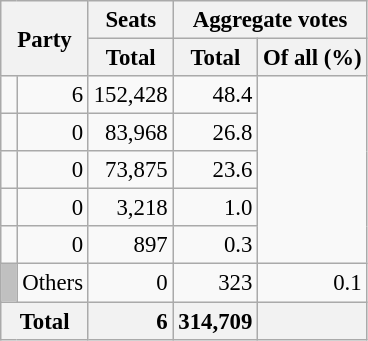<table class="wikitable" style="text-align:right; font-size:95%;">
<tr>
<th colspan="2" rowspan="2">Party</th>
<th>Seats</th>
<th colspan="2">Aggregate votes</th>
</tr>
<tr>
<th>Total</th>
<th>Total</th>
<th>Of all (%)</th>
</tr>
<tr>
<td></td>
<td>6</td>
<td>152,428</td>
<td>48.4</td>
</tr>
<tr>
<td></td>
<td>0</td>
<td>83,968</td>
<td>26.8</td>
</tr>
<tr>
<td></td>
<td>0</td>
<td>73,875</td>
<td>23.6</td>
</tr>
<tr>
<td></td>
<td>0</td>
<td>3,218</td>
<td>1.0</td>
</tr>
<tr>
<td></td>
<td>0</td>
<td>897</td>
<td>0.3</td>
</tr>
<tr>
<td style="background:silver;"> </td>
<td align=left>Others</td>
<td>0</td>
<td>323</td>
<td>0.1</td>
</tr>
<tr>
<th colspan="2" style="background:#f2f2f2"><strong>Total</strong></th>
<td style="background:#f2f2f2;"><strong>6</strong></td>
<td style="background:#f2f2f2;"><strong>314,709</strong></td>
<td style="background:#f2f2f2;"></td>
</tr>
</table>
